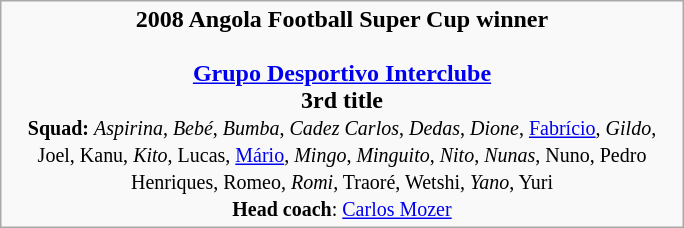<table class="wikitable" width=36% style="text-align:center; margin:auto">
<tr align=center>
<td><strong>2008 Angola Football Super Cup winner</strong><br><br><strong><a href='#'>Grupo Desportivo Interclube</a></strong><br><strong>3rd title</strong><br><small><strong>Squad:</strong> <em>Aspirina</em>, <em>Bebé</em>, <em>Bumba</em>, <em>Cadez</em> <em>Carlos</em>, <em>Dedas</em>, <em>Dione</em>, <a href='#'>Fabrício</a>, <em>Gildo</em>, Joel, Kanu, <em>Kito</em>, Lucas, <a href='#'>Mário</a>, <em>Mingo</em>, <em>Minguito</em>, <em>Nito</em>, <em>Nunas</em>, Nuno, Pedro Henriques, Romeo, <em>Romi</em>, Traoré, Wetshi, <em>Yano</em>, Yuri <br><strong>Head coach</strong>: <a href='#'>Carlos Mozer</a></small></td>
</tr>
</table>
